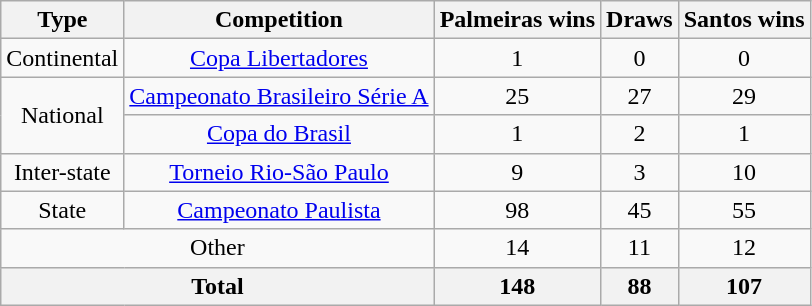<table class="wikitable" style="text-align: center;">
<tr>
<th>Type</th>
<th>Competition</th>
<th>Palmeiras wins</th>
<th>Draws</th>
<th>Santos wins</th>
</tr>
<tr>
<td>Continental</td>
<td><a href='#'>Copa Libertadores</a></td>
<td>1</td>
<td>0</td>
<td>0</td>
</tr>
<tr>
<td rowspan="2">National</td>
<td><a href='#'>Campeonato Brasileiro Série A</a></td>
<td>25</td>
<td>27</td>
<td>29</td>
</tr>
<tr>
<td><a href='#'>Copa do Brasil</a></td>
<td>1</td>
<td>2</td>
<td>1</td>
</tr>
<tr>
<td>Inter-state</td>
<td><a href='#'>Torneio Rio-São Paulo</a></td>
<td>9</td>
<td>3</td>
<td>10</td>
</tr>
<tr>
<td>State</td>
<td><a href='#'>Campeonato Paulista</a></td>
<td>98</td>
<td>45</td>
<td>55</td>
</tr>
<tr>
<td colspan="2">Other</td>
<td>14</td>
<td>11</td>
<td>12</td>
</tr>
<tr>
<th colspan="2">Total</th>
<th>148</th>
<th>88</th>
<th>107</th>
</tr>
</table>
